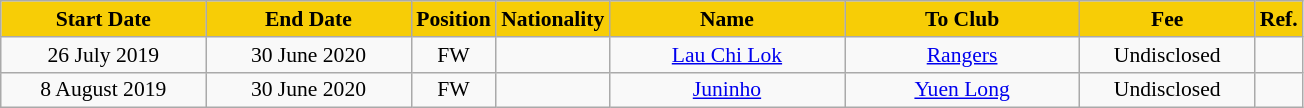<table class="wikitable"  style="text-align:center; font-size:90%;">
<tr>
<th style="background:#f7cd06; color:#000000; width:130px;">Start Date</th>
<th style="background:#f7cd06; color:#000000; width:130px;">End Date</th>
<th style="background:#f7cd06; color:#000000; width:50px;">Position</th>
<th style="background:#f7cd06; color:#000000; width:50px;">Nationality</th>
<th style="background:#f7cd06; color:#000000; width:150px;">Name</th>
<th style="background:#f7cd06; color:#000000; width:150px;">To Club</th>
<th style="background:#f7cd06; color:#000000; width:110px;">Fee</th>
<th style="background:#f7cd06; color:#000000; width:25px;">Ref.</th>
</tr>
<tr>
<td>26 July 2019</td>
<td>30 June 2020</td>
<td>FW</td>
<td></td>
<td><a href='#'>Lau Chi Lok</a></td>
<td><a href='#'>Rangers</a></td>
<td>Undisclosed</td>
<td></td>
</tr>
<tr>
<td>8 August 2019</td>
<td>30 June 2020</td>
<td>FW</td>
<td></td>
<td><a href='#'>Juninho</a></td>
<td><a href='#'>Yuen Long</a></td>
<td>Undisclosed</td>
<td></td>
</tr>
</table>
